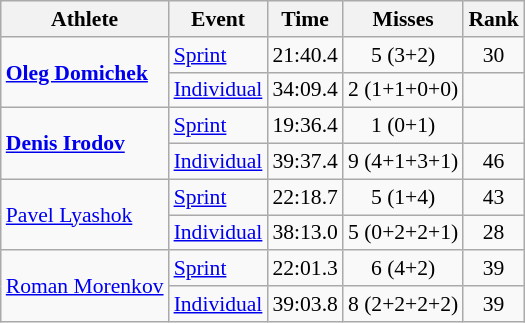<table class="wikitable" style="font-size:90%; text-align:center;">
<tr>
<th>Athlete</th>
<th>Event</th>
<th>Time</th>
<th>Misses</th>
<th>Rank</th>
</tr>
<tr>
<td rowspan=2 align=left><strong><a href='#'>Oleg Domichek</a></strong></td>
<td align=left><a href='#'>Sprint</a></td>
<td>21:40.4</td>
<td>5 (3+2)</td>
<td>30</td>
</tr>
<tr>
<td align=left><a href='#'>Individual</a></td>
<td>34:09.4</td>
<td>2 (1+1+0+0)</td>
<td></td>
</tr>
<tr>
<td rowspan=2 align=left><strong><a href='#'>Denis Irodov</a></strong></td>
<td align=left><a href='#'>Sprint</a></td>
<td>19:36.4</td>
<td>1 (0+1)</td>
<td></td>
</tr>
<tr>
<td align=left><a href='#'>Individual</a></td>
<td>39:37.4</td>
<td>9 (4+1+3+1)</td>
<td>46</td>
</tr>
<tr>
<td rowspan=2 align=left><a href='#'>Pavel Lyashok</a></td>
<td align=left><a href='#'>Sprint</a></td>
<td>22:18.7</td>
<td>5 (1+4)</td>
<td>43</td>
</tr>
<tr>
<td align=left><a href='#'>Individual</a></td>
<td>38:13.0</td>
<td>5 (0+2+2+1)</td>
<td>28</td>
</tr>
<tr>
<td rowspan=2 align=left><a href='#'>Roman Morenkov</a></td>
<td align=left><a href='#'>Sprint</a></td>
<td>22:01.3</td>
<td>6 (4+2)</td>
<td>39</td>
</tr>
<tr>
<td align=left><a href='#'>Individual</a></td>
<td>39:03.8</td>
<td>8 (2+2+2+2)</td>
<td>39</td>
</tr>
</table>
